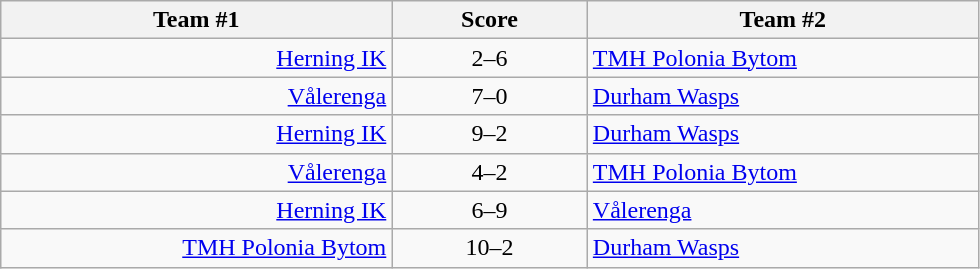<table class="wikitable" style="text-align: center;">
<tr>
<th width=22%>Team #1</th>
<th width=11%>Score</th>
<th width=22%>Team #2</th>
</tr>
<tr>
<td style="text-align: right;"><a href='#'>Herning IK</a> </td>
<td>2–6</td>
<td style="text-align: left;"> <a href='#'>TMH Polonia Bytom</a></td>
</tr>
<tr>
<td style="text-align: right;"><a href='#'>Vålerenga</a> </td>
<td>7–0</td>
<td style="text-align: left;"> <a href='#'>Durham Wasps</a></td>
</tr>
<tr>
<td style="text-align: right;"><a href='#'>Herning IK</a> </td>
<td>9–2</td>
<td style="text-align: left;"> <a href='#'>Durham Wasps</a></td>
</tr>
<tr>
<td style="text-align: right;"><a href='#'>Vålerenga</a> </td>
<td>4–2</td>
<td style="text-align: left;"> <a href='#'>TMH Polonia Bytom</a></td>
</tr>
<tr>
<td style="text-align: right;"><a href='#'>Herning IK</a> </td>
<td>6–9</td>
<td style="text-align: left;"> <a href='#'>Vålerenga</a></td>
</tr>
<tr>
<td style="text-align: right;"><a href='#'>TMH Polonia Bytom</a> </td>
<td>10–2</td>
<td style="text-align: left;"> <a href='#'>Durham Wasps</a></td>
</tr>
</table>
